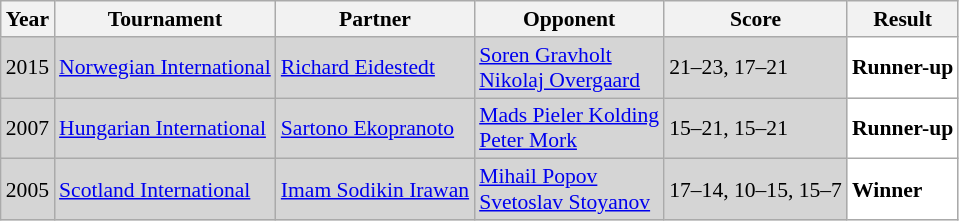<table class="sortable wikitable" style="font-size: 90%;">
<tr>
<th>Year</th>
<th>Tournament</th>
<th>Partner</th>
<th>Opponent</th>
<th>Score</th>
<th>Result</th>
</tr>
<tr style="background:#D5D5D5">
<td align="center">2015</td>
<td align="left"><a href='#'>Norwegian International</a></td>
<td align="left"> <a href='#'>Richard Eidestedt</a></td>
<td align="left"> <a href='#'>Soren Gravholt</a><br> <a href='#'>Nikolaj Overgaard</a></td>
<td align="left">21–23, 17–21</td>
<td style="text-align:left; background:white"> <strong>Runner-up</strong></td>
</tr>
<tr style="background:#D5D5D5">
<td align="center">2007</td>
<td align="left"><a href='#'>Hungarian International</a></td>
<td align="left"> <a href='#'>Sartono Ekopranoto</a></td>
<td align="left"> <a href='#'>Mads Pieler Kolding</a><br> <a href='#'>Peter Mork</a></td>
<td align="left">15–21, 15–21</td>
<td style="text-align:left; background:white"> <strong>Runner-up</strong></td>
</tr>
<tr style="background:#D5D5D5">
<td align="center">2005</td>
<td align="left"><a href='#'>Scotland International</a></td>
<td align="left"> <a href='#'>Imam Sodikin Irawan</a></td>
<td align="left"> <a href='#'>Mihail Popov</a><br> <a href='#'>Svetoslav Stoyanov</a></td>
<td align="left">17–14, 10–15, 15–7</td>
<td style="text-align:left; background:white"> <strong>Winner</strong></td>
</tr>
</table>
